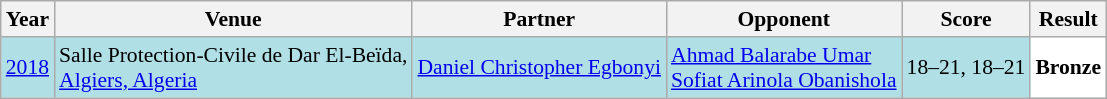<table class="sortable wikitable" style="font-size: 90%;">
<tr>
<th>Year</th>
<th>Venue</th>
<th>Partner</th>
<th>Opponent</th>
<th>Score</th>
<th>Result</th>
</tr>
<tr style="background:#B0E0E6">
<td align="center"><a href='#'>2018</a></td>
<td align="left">Salle Protection-Civile de Dar El-Beïda,<br><a href='#'>Algiers, Algeria</a></td>
<td align="left"> <a href='#'>Daniel Christopher Egbonyi</a></td>
<td align="left"> <a href='#'>Ahmad Balarabe Umar</a> <br>  <a href='#'>Sofiat Arinola Obanishola</a></td>
<td align="left">18–21, 18–21</td>
<td style="text-align:left; background:white"> <strong>Bronze</strong></td>
</tr>
</table>
